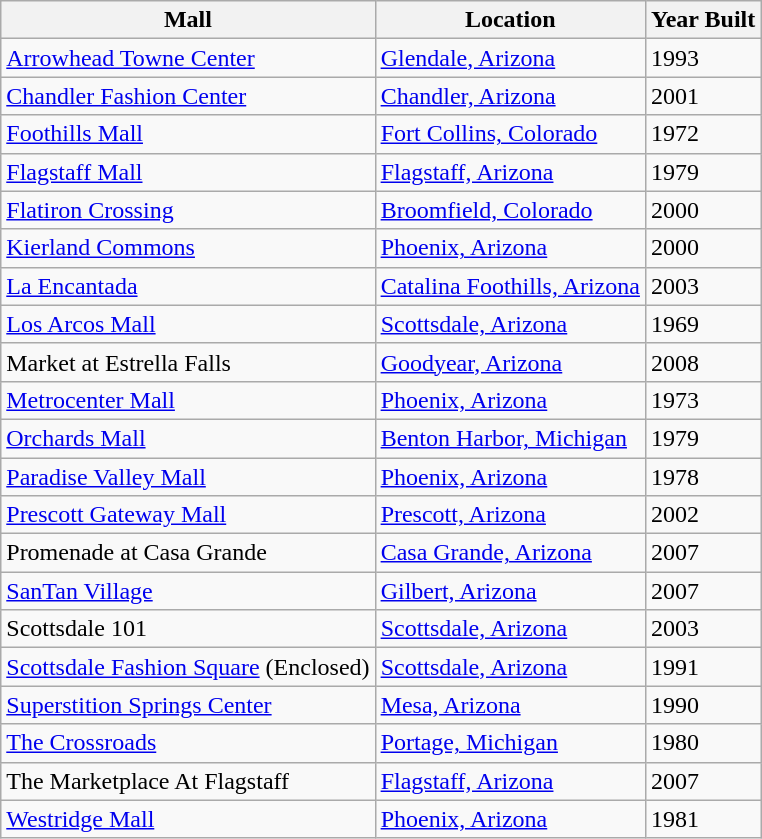<table class="wikitable sortable">
<tr>
<th>Mall</th>
<th>Location</th>
<th>Year Built</th>
</tr>
<tr>
<td><a href='#'>Arrowhead Towne Center</a></td>
<td><a href='#'>Glendale, Arizona</a></td>
<td>1993</td>
</tr>
<tr>
<td><a href='#'>Chandler Fashion Center</a></td>
<td><a href='#'>Chandler, Arizona</a></td>
<td>2001</td>
</tr>
<tr>
<td><a href='#'>Foothills Mall</a></td>
<td><a href='#'>Fort Collins, Colorado</a></td>
<td>1972</td>
</tr>
<tr>
<td><a href='#'>Flagstaff Mall</a></td>
<td><a href='#'>Flagstaff, Arizona</a></td>
<td>1979</td>
</tr>
<tr>
<td><a href='#'>Flatiron Crossing</a></td>
<td><a href='#'>Broomfield, Colorado</a></td>
<td>2000</td>
</tr>
<tr>
<td><a href='#'>Kierland Commons</a></td>
<td><a href='#'>Phoenix, Arizona</a></td>
<td>2000</td>
</tr>
<tr>
<td><a href='#'>La Encantada</a></td>
<td><a href='#'>Catalina Foothills, Arizona</a></td>
<td>2003</td>
</tr>
<tr>
<td><a href='#'>Los Arcos Mall</a></td>
<td><a href='#'>Scottsdale, Arizona</a></td>
<td>1969</td>
</tr>
<tr>
<td>Market at Estrella Falls</td>
<td><a href='#'>Goodyear, Arizona</a></td>
<td>2008</td>
</tr>
<tr>
<td><a href='#'>Metrocenter Mall</a></td>
<td><a href='#'>Phoenix, Arizona</a></td>
<td>1973</td>
</tr>
<tr>
<td><a href='#'>Orchards Mall</a></td>
<td><a href='#'>Benton Harbor, Michigan</a></td>
<td>1979</td>
</tr>
<tr>
<td><a href='#'>Paradise Valley Mall</a></td>
<td><a href='#'>Phoenix, Arizona</a></td>
<td>1978</td>
</tr>
<tr>
<td><a href='#'>Prescott Gateway Mall</a></td>
<td><a href='#'>Prescott, Arizona</a></td>
<td>2002</td>
</tr>
<tr>
<td>Promenade at Casa Grande</td>
<td><a href='#'>Casa Grande, Arizona</a></td>
<td>2007</td>
</tr>
<tr>
<td><a href='#'>SanTan Village</a></td>
<td><a href='#'>Gilbert, Arizona</a></td>
<td>2007</td>
</tr>
<tr>
<td>Scottsdale 101</td>
<td><a href='#'>Scottsdale, Arizona</a></td>
<td>2003</td>
</tr>
<tr>
<td><a href='#'>Scottsdale Fashion Square</a> (Enclosed)</td>
<td><a href='#'>Scottsdale, Arizona</a></td>
<td>1991</td>
</tr>
<tr>
<td><a href='#'>Superstition Springs Center</a></td>
<td><a href='#'>Mesa, Arizona</a></td>
<td>1990</td>
</tr>
<tr>
<td><a href='#'>The Crossroads</a></td>
<td><a href='#'>Portage, Michigan</a></td>
<td>1980</td>
</tr>
<tr>
<td>The Marketplace At Flagstaff</td>
<td><a href='#'>Flagstaff, Arizona</a></td>
<td>2007</td>
</tr>
<tr>
<td><a href='#'>Westridge Mall</a></td>
<td><a href='#'>Phoenix, Arizona</a></td>
<td>1981</td>
</tr>
</table>
